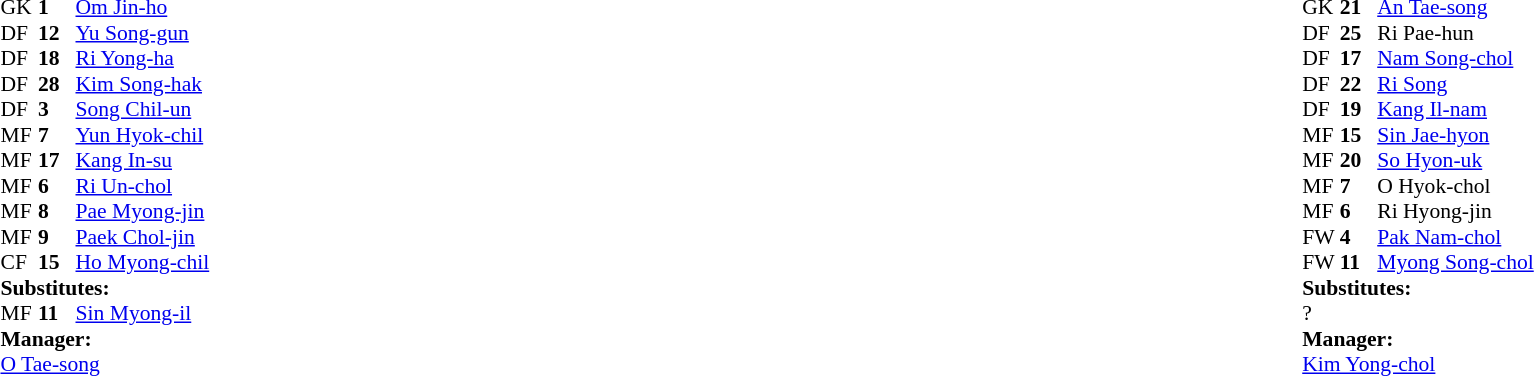<table style="width:100%">
<tr>
<td style="vertical-align:top;width:40%"><br><table style="font-size:90%" cellspacing="0" cellpadding="0">
<tr>
<th width=25></th>
<th width=25></th>
</tr>
<tr>
<td>GK</td>
<td><strong>1</strong></td>
<td> <a href='#'>Om Jin-ho</a></td>
</tr>
<tr>
<td>DF</td>
<td><strong>12</strong></td>
<td> <a href='#'>Yu Song-gun</a></td>
</tr>
<tr>
<td>DF</td>
<td><strong>18</strong></td>
<td> <a href='#'>Ri Yong-ha</a></td>
</tr>
<tr>
<td>DF</td>
<td><strong>28</strong></td>
<td> <a href='#'>Kim Song-hak</a></td>
</tr>
<tr>
<td>DF</td>
<td><strong>3</strong></td>
<td> <a href='#'>Song Chil-un</a></td>
</tr>
<tr>
<td>MF</td>
<td><strong>7</strong></td>
<td> <a href='#'>Yun Hyok-chil</a></td>
</tr>
<tr>
<td>MF</td>
<td><strong>17</strong></td>
<td> <a href='#'>Kang In-su</a></td>
<td></td>
<td></td>
</tr>
<tr>
<td>MF</td>
<td><strong>6</strong></td>
<td> <a href='#'>Ri Un-chol</a></td>
</tr>
<tr>
<td>MF</td>
<td><strong>8</strong></td>
<td> <a href='#'>Pae Myong-jin</a></td>
</tr>
<tr>
<td>MF</td>
<td><strong>9</strong></td>
<td> <a href='#'>Paek Chol-jin</a></td>
</tr>
<tr>
<td>CF</td>
<td><strong>15</strong></td>
<td> <a href='#'>Ho Myong-chil</a></td>
</tr>
<tr>
<td colspan="4"><strong>Substitutes:</strong></td>
</tr>
<tr>
<td>MF</td>
<td><strong>11</strong></td>
<td> <a href='#'>Sin Myong-il</a></td>
<td></td>
<td></td>
</tr>
<tr>
<td colspan="4"><strong>Manager:</strong></td>
</tr>
<tr>
<td colspan="4"> <a href='#'>O Tae-song</a></td>
</tr>
</table>
</td>
<td style="vertical-align:top"></td>
<td style="vertical-align:top;width:50%"><br><table cellspacing="0" cellpadding="0" style="font-size:90%;margin:auto">
<tr>
<th width=25></th>
<th width=25></th>
</tr>
<tr>
<td>GK</td>
<td><strong>21</strong></td>
<td> <a href='#'>An Tae-song</a></td>
</tr>
<tr>
<td>DF</td>
<td><strong>25</strong></td>
<td> Ri Pae-hun</td>
</tr>
<tr>
<td>DF</td>
<td><strong>17</strong></td>
<td> <a href='#'>Nam Song-chol</a></td>
</tr>
<tr>
<td>DF</td>
<td><strong>22</strong></td>
<td> <a href='#'>Ri Song</a></td>
</tr>
<tr>
<td>DF</td>
<td><strong>19</strong></td>
<td> <a href='#'>Kang Il-nam</a></td>
</tr>
<tr>
<td>MF</td>
<td><strong>15</strong></td>
<td> <a href='#'>Sin Jae-hyon</a></td>
</tr>
<tr>
<td>MF</td>
<td><strong>20</strong></td>
<td> <a href='#'>So Hyon-uk</a></td>
</tr>
<tr>
<td>MF</td>
<td><strong>7</strong></td>
<td> O Hyok-chol</td>
<td></td>
</tr>
<tr>
<td>MF</td>
<td><strong>6</strong></td>
<td> Ri Hyong-jin</td>
</tr>
<tr>
<td>FW</td>
<td><strong>4</strong></td>
<td> <a href='#'>Pak Nam-chol</a></td>
<td></td>
</tr>
<tr>
<td>FW</td>
<td><strong>11</strong></td>
<td> <a href='#'>Myong Song-chol</a></td>
</tr>
<tr>
<td colspan="4"><strong>Substitutes:</strong></td>
</tr>
<tr>
<td>?</td>
</tr>
<tr>
<td colspan="4"><strong>Manager:</strong></td>
</tr>
<tr>
<td colspan="4"> <a href='#'>Kim Yong-chol</a></td>
</tr>
</table>
</td>
</tr>
</table>
